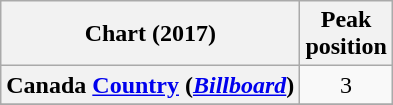<table class="wikitable sortable plainrowheaders" style="text-align:center">
<tr>
<th scope="col">Chart (2017)</th>
<th scope="col">Peak<br>position</th>
</tr>
<tr>
<th scope="row">Canada <a href='#'>Country</a> (<a href='#'><em>Billboard</em></a>)</th>
<td>3</td>
</tr>
<tr>
</tr>
</table>
